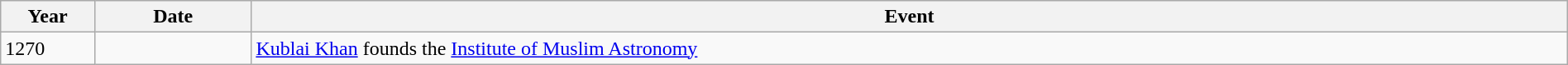<table class="wikitable" style="width:100%;">
<tr>
<th style="width:6%">Year</th>
<th style="width:10%">Date</th>
<th>Event</th>
</tr>
<tr>
<td>1270</td>
<td></td>
<td><a href='#'>Kublai Khan</a> founds the <a href='#'>Institute of Muslim Astronomy</a></td>
</tr>
</table>
